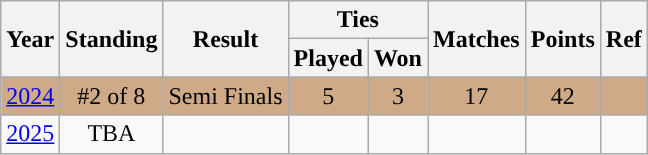<table class="wikitable" style="text-align:center;">
<tr>
<th rowspan=2>Year</th>
<th rowspan=2>Standing</th>
<th rowspan=2>Result</th>
<th colspan=2>Ties</th>
<th rowspan=2>Matches</th>
<th rowspan=2>Points</th>
<th rowspan=2>Ref</th>
</tr>
<tr>
<th>Played</th>
<th>Won</th>
</tr>
<tr bgcolor=#CFAA88>
<td><a href='#'>2024</a></td>
<td>#2 of 8</td>
<td>Semi Finals</td>
<td>5</td>
<td>3</td>
<td>17</td>
<td>42</td>
<td></td>
</tr>
<tr>
<td><a href='#'>2025</a></td>
<td>TBA</td>
<td></td>
<td></td>
<td></td>
<td></td>
<td></td>
</tr>
</table>
